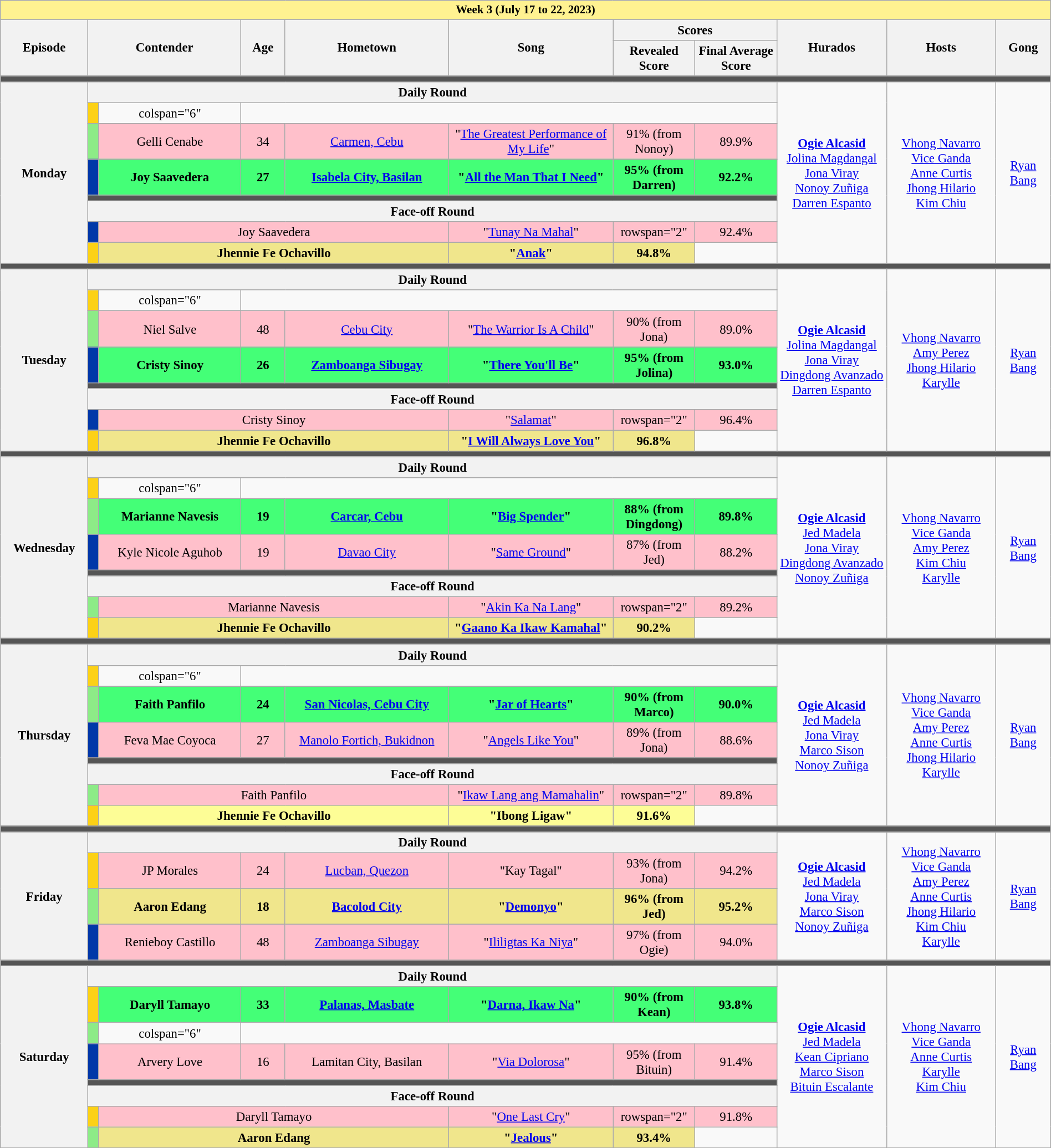<table class="wikitable mw-collapsible mw-collapsed" style="width:100%; text-align:center; font-size:95%;">
<tr>
<th colspan="11" style="background-color:#fff291;font-size:14px">Week 3 (July 17 to 22, 2023)</th>
</tr>
<tr>
<th rowspan="2" width="8%">Episode</th>
<th colspan="2" rowspan="2" width="14%">Contender</th>
<th rowspan="2" width="04%">Age</th>
<th rowspan="2" width="15%">Hometown</th>
<th rowspan="2" width="15%">Song</th>
<th colspan="2">Scores</th>
<th rowspan="2" width="10%">Hurados</th>
<th rowspan="2" width="10%">Hosts</th>
<th rowspan="2" width="05%">Gong</th>
</tr>
<tr>
<th width="7.5%">Revealed Score</th>
<th width="7.5%">Final Average Score</th>
</tr>
<tr>
<td colspan="11" style="background:#555;"></td>
</tr>
<tr>
<th rowspan="8">Monday<br></th>
<th colspan="7">Daily Round</th>
<td rowspan="8"><strong><a href='#'>Ogie Alcasid</a></strong><br><a href='#'>Jolina Magdangal</a><br><a href='#'>Jona Viray</a><br><a href='#'>Nonoy Zuñiga</a><br><a href='#'>Darren Espanto</a></td>
<td rowspan="8"><a href='#'>Vhong Navarro</a><br><a href='#'>Vice Ganda</a><br><a href='#'>Anne Curtis</a><br><a href='#'>Jhong Hilario</a><br><a href='#'>Kim Chiu</a></td>
<td rowspan="8"><a href='#'>Ryan Bang</a></td>
</tr>
<tr>
<td style="background:#FCD116" width="01%"></td>
<td>colspan="6" </td>
</tr>
<tr style="background:pink" |>
<td style="background:#8deb87"></td>
<td>Gelli Cenabe</td>
<td>34</td>
<td><a href='#'>Carmen, Cebu</a></td>
<td>"<a href='#'>The Greatest Performance of My Life</a>"</td>
<td>91% (from Nonoy)</td>
<td>89.9%</td>
</tr>
<tr style="background:#44ff77" |>
<td style="background:#0038A8"></td>
<td><strong>Joy Saavedera</strong></td>
<td><strong>27</strong></td>
<td><strong><a href='#'>Isabela City, Basilan</a></strong></td>
<td><strong>"<a href='#'>All the Man That I Need</a>"</strong></td>
<td><strong>95% (from Darren)</strong></td>
<td><strong>92.2%</strong></td>
</tr>
<tr>
<td colspan="7" style="background:#555;"></td>
</tr>
<tr>
<th colspan="7">Face-off Round</th>
</tr>
<tr style="background:pink" |>
<td style="background:#0038A8"></td>
<td colspan="3">Joy Saavedera</td>
<td>"<a href='#'>Tunay Na Mahal</a>"</td>
<td>rowspan="2" </td>
<td>92.4%</td>
</tr>
<tr style="background:khaki" |>
<td style="background:#FCD116"></td>
<td colspan="3"><strong>Jhennie Fe Ochavillo</strong></td>
<td><strong>"<a href='#'>Anak</a>"</strong></td>
<td><strong>94.8%</strong></td>
</tr>
<tr>
<td colspan="11" style="background:#555;"></td>
</tr>
<tr>
<th rowspan="8">Tuesday<br></th>
<th colspan="7">Daily Round</th>
<td rowspan="8"><strong><a href='#'>Ogie Alcasid</a></strong><br><a href='#'>Jolina Magdangal</a><br><a href='#'>Jona Viray</a><br><a href='#'>Dingdong Avanzado</a><br><a href='#'>Darren Espanto</a></td>
<td rowspan="8"><a href='#'>Vhong Navarro</a><br><a href='#'>Amy Perez</a><br><a href='#'>Jhong Hilario</a><br><a href='#'>Karylle</a></td>
<td rowspan="8"><a href='#'>Ryan Bang</a></td>
</tr>
<tr>
<td style="background:#FCD116"></td>
<td>colspan="6" </td>
</tr>
<tr style="background:pink" |>
<td style="background:#8deb87"></td>
<td>Niel Salve</td>
<td>48</td>
<td><a href='#'>Cebu City</a></td>
<td>"<a href='#'>The Warrior Is A Child</a>"</td>
<td>90% (from Jona)</td>
<td>89.0%</td>
</tr>
<tr style="background:#44ff77" |>
<td style="background:#0038A8"></td>
<td><strong>Cristy Sinoy</strong></td>
<td><strong>26</strong></td>
<td><strong><a href='#'>Zamboanga Sibugay</a></strong></td>
<td><strong>"<a href='#'>There You'll Be</a>"</strong></td>
<td><strong>95% (from Jolina)</strong></td>
<td><strong>93.0%</strong></td>
</tr>
<tr>
<td colspan="7" style="background:#555;"></td>
</tr>
<tr>
<th colspan="7">Face-off Round</th>
</tr>
<tr style="background:pink" |>
<td style="background:#0038A8"></td>
<td colspan="3">Cristy Sinoy</td>
<td>"<a href='#'>Salamat</a>"</td>
<td>rowspan="2" </td>
<td>96.4%</td>
</tr>
<tr style="background:khaki" |>
<td style="background:#FCD116"></td>
<td colspan="3"><strong>Jhennie Fe Ochavillo</strong></td>
<td><strong>"<a href='#'>I Will Always Love You</a>"</strong></td>
<td><strong>96.8%</strong></td>
</tr>
<tr>
<td colspan="11" style="background:#555;"></td>
</tr>
<tr>
<th rowspan="8">Wednesday<br></th>
<th colspan="7">Daily Round</th>
<td rowspan="8"><strong><a href='#'>Ogie Alcasid</a></strong><br><a href='#'>Jed Madela</a><br><a href='#'>Jona Viray</a><br><a href='#'>Dingdong Avanzado</a><br><a href='#'>Nonoy Zuñiga</a></td>
<td rowspan="8"><a href='#'>Vhong Navarro</a><br><a href='#'>Vice Ganda</a><br><a href='#'>Amy Perez</a><br><a href='#'>Kim Chiu</a><br><a href='#'>Karylle</a></td>
<td rowspan="8"><a href='#'>Ryan Bang</a></td>
</tr>
<tr>
<td style="background:#FCD116"></td>
<td>colspan="6" </td>
</tr>
<tr style="background:#44ff77" |>
<td style="background:#8deb87"></td>
<td><strong>Marianne Navesis</strong></td>
<td><strong>19</strong></td>
<td><strong><a href='#'>Carcar, Cebu</a></strong></td>
<td><strong>"<a href='#'>Big Spender</a>"</strong></td>
<td><strong>88% (from Dingdong)</strong></td>
<td><strong>89.8%</strong></td>
</tr>
<tr style="background:pink" |>
<td style="background:#0038A8"></td>
<td>Kyle Nicole Aguhob</td>
<td>19</td>
<td><a href='#'>Davao City</a></td>
<td>"<a href='#'>Same Ground</a>"</td>
<td>87% (from Jed)</td>
<td>88.2%</td>
</tr>
<tr>
<td colspan="7" style="background:#555;"></td>
</tr>
<tr>
<th colspan="7">Face-off Round</th>
</tr>
<tr style="background:pink" |>
<td style="background:#8deb87"></td>
<td colspan="3">Marianne Navesis</td>
<td>"<a href='#'>Akin Ka Na Lang</a>"</td>
<td>rowspan="2" </td>
<td>89.2%</td>
</tr>
<tr style="background:khaki" |>
<td style="background:#FCD116"></td>
<td colspan="3"><strong>Jhennie Fe Ochavillo</strong></td>
<td><strong>"<a href='#'>Gaano Ka Ikaw Kamahal</a>"</strong></td>
<td><strong>90.2%</strong></td>
</tr>
<tr>
<td colspan="11" style="background:#555;"></td>
</tr>
<tr>
<th rowspan="8">Thursday<br></th>
<th colspan="7">Daily Round</th>
<td rowspan="8"><strong><a href='#'>Ogie Alcasid</a></strong><br><a href='#'>Jed Madela</a><br><a href='#'>Jona Viray</a><br><a href='#'>Marco Sison</a><br><a href='#'>Nonoy Zuñiga</a></td>
<td rowspan="8"><a href='#'>Vhong Navarro</a><br><a href='#'>Vice Ganda</a><br><a href='#'>Amy Perez</a><br><a href='#'>Anne Curtis</a><br><a href='#'>Jhong Hilario</a><br><a href='#'>Karylle</a></td>
<td rowspan="8"><a href='#'>Ryan Bang</a></td>
</tr>
<tr>
<td style="background:#FCD116"></td>
<td>colspan="6" </td>
</tr>
<tr style="background:#44ff77" |>
<td style="background:#8deb87"></td>
<td><strong>Faith Panfilo</strong></td>
<td><strong>24</strong></td>
<td><strong><a href='#'>San Nicolas, Cebu City</a></strong></td>
<td><strong>"<a href='#'>Jar of Hearts</a>"</strong></td>
<td><strong>90% (from Marco)</strong></td>
<td><strong>90.0%</strong></td>
</tr>
<tr style="background:pink" |>
<td style="background:#0038A8"></td>
<td>Feva Mae Coyoca</td>
<td>27</td>
<td><a href='#'>Manolo Fortich, Bukidnon</a></td>
<td>"<a href='#'>Angels Like You</a>"</td>
<td>89% (from Jona)</td>
<td>88.6%</td>
</tr>
<tr>
<td colspan="7" style="background:#555;"></td>
</tr>
<tr>
<th colspan="7">Face-off Round</th>
</tr>
<tr style="background:pink" |>
<td style="background:#8deb87"></td>
<td colspan="3">Faith Panfilo</td>
<td>"<a href='#'>Ikaw Lang ang Mamahalin</a>"</td>
<td>rowspan="2" </td>
<td>89.8%</td>
</tr>
<tr style="background:#FDFD96" |>
<td style="background:#FCD116"></td>
<td colspan="3"><strong>Jhennie Fe Ochavillo</strong></td>
<td><strong>"Ibong Ligaw"</strong></td>
<td><strong>91.6%</strong></td>
</tr>
<tr>
<td colspan="11" style="background:#555;"></td>
</tr>
<tr>
<th rowspan="4">Friday<br></th>
<th colspan="7">Daily Round</th>
<td rowspan="4"><strong><a href='#'>Ogie Alcasid</a></strong><br><a href='#'>Jed Madela</a><br><a href='#'>Jona Viray</a><br><a href='#'>Marco Sison</a><br><a href='#'>Nonoy Zuñiga</a></td>
<td rowspan="4"><a href='#'>Vhong Navarro</a><br><a href='#'>Vice Ganda</a><br><a href='#'>Amy Perez</a><br><a href='#'>Anne Curtis</a><br><a href='#'>Jhong Hilario</a><br><a href='#'>Kim Chiu</a><br><a href='#'>Karylle</a></td>
<td rowspan="4"><a href='#'>Ryan Bang</a></td>
</tr>
<tr style="background:pink" |>
<td style="background:#FCD116"></td>
<td>JP Morales</td>
<td>24</td>
<td><a href='#'>Lucban, Quezon</a></td>
<td>"Kay Tagal"</td>
<td>93% (from Jona)</td>
<td>94.2%</td>
</tr>
<tr style="background:khaki" |>
<td style="background:#8deb87"></td>
<td><strong>Aaron Edang</strong></td>
<td><strong>18</strong></td>
<td><strong><a href='#'>Bacolod City</a></strong></td>
<td><strong>"<a href='#'>Demonyo</a>"</strong></td>
<td><strong>96% (from Jed)</strong></td>
<td><strong>95.2%</strong></td>
</tr>
<tr style="background:pink" |>
<td style="background:#0038A8"></td>
<td>Renieboy Castillo</td>
<td>48</td>
<td><a href='#'>Zamboanga Sibugay</a></td>
<td>"<a href='#'>Ililigtas Ka Niya</a>"</td>
<td>97% (from Ogie)</td>
<td>94.0%</td>
</tr>
<tr>
<td colspan="11" style="background:#555;"></td>
</tr>
<tr>
<th rowspan="8">Saturday <br></th>
<th colspan="7">Daily Round</th>
<td rowspan="8"><strong><a href='#'>Ogie Alcasid</a></strong><br><a href='#'>Jed Madela</a><br><a href='#'>Kean Cipriano</a><br><a href='#'>Marco Sison</a><br><a href='#'>Bituin Escalante</a></td>
<td rowspan="8"><a href='#'>Vhong Navarro</a><br><a href='#'>Vice Ganda</a><br><a href='#'>Anne Curtis</a><br><a href='#'>Karylle</a><br><a href='#'>Kim Chiu</a></td>
<td rowspan="8"><a href='#'>Ryan Bang</a></td>
</tr>
<tr style="background:#44ff77" |>
<td style="background:#FCD116"></td>
<td><strong>Daryll Tamayo</strong></td>
<td><strong>33</strong></td>
<td><strong><a href='#'>Palanas, Masbate</a></strong></td>
<td><strong>"<a href='#'>Darna, Ikaw Na</a>"</strong></td>
<td><strong>90% (from Kean)</strong></td>
<td><strong>93.8%</strong></td>
</tr>
<tr>
<td style="background:#8deb87"></td>
<td>colspan="6" </td>
</tr>
<tr style="background:pink" |>
<td style="background:#0038A8"></td>
<td>Arvery Love</td>
<td>16</td>
<td>Lamitan City, Basilan</td>
<td>"<a href='#'>Via Dolorosa</a>"</td>
<td>95% (from Bituin)</td>
<td>91.4%</td>
</tr>
<tr>
<td colspan="7" style="background:#555;"></td>
</tr>
<tr>
<th colspan="7">Face-off Round</th>
</tr>
<tr style="background:pink" |>
<td style="background:#FCD116"></td>
<td colspan="3">Daryll Tamayo</td>
<td>"<a href='#'>One Last Cry</a>"</td>
<td>rowspan="2" </td>
<td>91.8%</td>
</tr>
<tr style="background:khaki" |>
<td style="background:#8deb87"></td>
<td colspan="3"><strong>Aaron Edang</strong></td>
<td><strong>"<a href='#'>Jealous</a>"</strong></td>
<td><strong>93.4%</strong></td>
</tr>
</table>
